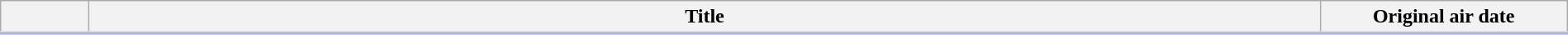<table class="plainrowheaders wikitable" style="width:100%; margin:auto; background:#FFF">
<tr style="border-bottom: 3px solid #CCF;">
<th style="width:4em;"></th>
<th>Title</th>
<th style="width:12em;">Original air date</th>
</tr>
<tr>
</tr>
</table>
